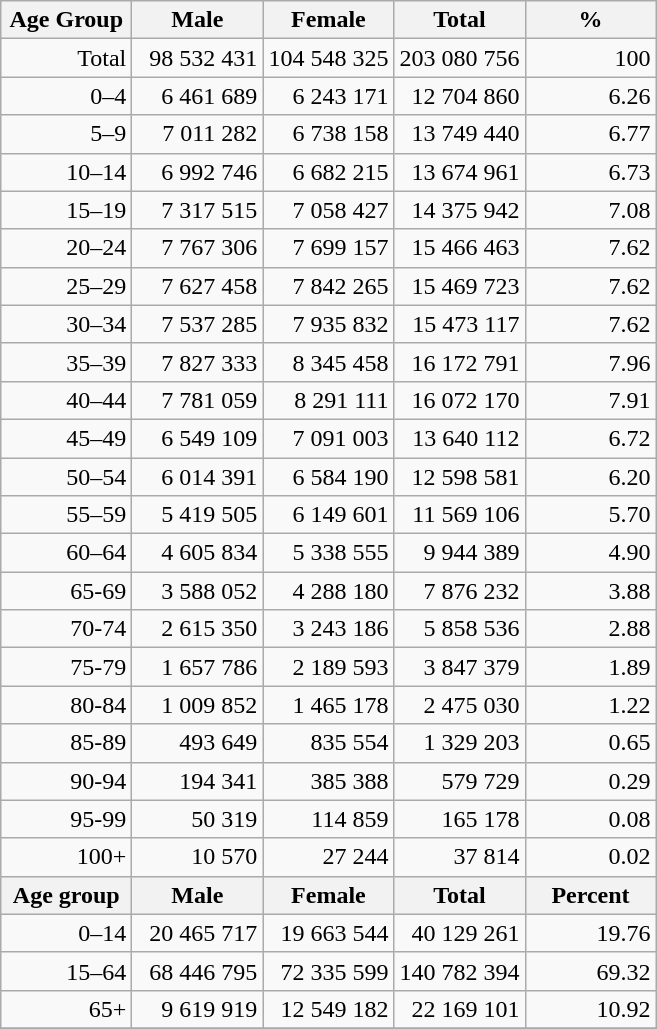<table class="wikitable">
<tr>
<th width="80pt">Age Group</th>
<th width="80pt">Male</th>
<th width="80pt">Female</th>
<th width="80pt">Total</th>
<th width="80pt">%</th>
</tr>
<tr>
<td align="right">Total</td>
<td align="right">98 532 431</td>
<td align="right">104 548 325</td>
<td align="right">203 080 756</td>
<td align="right">100</td>
</tr>
<tr>
<td align="right">0–4</td>
<td align="right">6 461 689</td>
<td align="right">6 243 171</td>
<td align="right">12 704 860</td>
<td align="right">6.26</td>
</tr>
<tr>
<td align="right">5–9</td>
<td align="right">7 011 282</td>
<td align="right">6 738 158</td>
<td align="right">13 749 440</td>
<td align="right">6.77</td>
</tr>
<tr>
<td align="right">10–14</td>
<td align="right">6 992 746</td>
<td align="right">6 682 215</td>
<td align="right">13 674 961</td>
<td align="right">6.73</td>
</tr>
<tr>
<td align="right">15–19</td>
<td align="right">7 317 515</td>
<td align="right">7 058 427</td>
<td align="right">14 375 942</td>
<td align="right">7.08</td>
</tr>
<tr>
<td align="right">20–24</td>
<td align="right">7 767 306</td>
<td align="right">7 699 157</td>
<td align="right">15 466 463</td>
<td align="right">7.62</td>
</tr>
<tr>
<td align="right">25–29</td>
<td align="right">7 627 458</td>
<td align="right">7 842 265</td>
<td align="right">15 469 723</td>
<td align="right">7.62</td>
</tr>
<tr>
<td align="right">30–34</td>
<td align="right">7 537 285</td>
<td align="right">7 935 832</td>
<td align="right">15 473 117</td>
<td align="right">7.62</td>
</tr>
<tr>
<td align="right">35–39</td>
<td align="right">7 827 333</td>
<td align="right">8 345 458</td>
<td align="right">16 172 791</td>
<td align="right">7.96</td>
</tr>
<tr>
<td align="right">40–44</td>
<td align="right">7 781 059</td>
<td align="right">8 291 111</td>
<td align="right">16 072 170</td>
<td align="right">7.91</td>
</tr>
<tr>
<td align="right">45–49</td>
<td align="right">6 549 109</td>
<td align="right">7 091 003</td>
<td align="right">13 640 112</td>
<td align="right">6.72</td>
</tr>
<tr>
<td align="right">50–54</td>
<td align="right">6 014 391</td>
<td align="right">6 584 190</td>
<td align="right">12 598 581</td>
<td align="right">6.20</td>
</tr>
<tr>
<td align="right">55–59</td>
<td align="right">5 419 505</td>
<td align="right">6 149 601</td>
<td align="right">11 569 106</td>
<td align="right">5.70</td>
</tr>
<tr>
<td align="right">60–64</td>
<td align="right">4 605 834</td>
<td align="right">5 338 555</td>
<td align="right">9 944 389</td>
<td align="right">4.90</td>
</tr>
<tr>
<td align="right">65-69</td>
<td align="right">3 588 052</td>
<td align="right">4 288 180</td>
<td align="right">7 876 232</td>
<td align="right">3.88</td>
</tr>
<tr>
<td align="right">70-74</td>
<td align="right">2 615 350</td>
<td align="right">3 243 186</td>
<td align="right">5 858 536</td>
<td align="right">2.88</td>
</tr>
<tr>
<td align="right">75-79</td>
<td align="right">1 657 786</td>
<td align="right">2 189 593</td>
<td align="right">3 847 379</td>
<td align="right">1.89</td>
</tr>
<tr>
<td align="right">80-84</td>
<td align="right">1 009 852</td>
<td align="right">1 465 178</td>
<td align="right">2 475 030</td>
<td align="right">1.22</td>
</tr>
<tr>
<td align="right">85-89</td>
<td align="right">493 649</td>
<td align="right">835 554</td>
<td align="right">1 329 203</td>
<td align="right">0.65</td>
</tr>
<tr>
<td align="right">90-94</td>
<td align="right">194 341</td>
<td align="right">385 388</td>
<td align="right">579 729</td>
<td align="right">0.29</td>
</tr>
<tr>
<td align="right">95-99</td>
<td align="right">50 319</td>
<td align="right">114 859</td>
<td align="right">165 178</td>
<td align="right">0.08</td>
</tr>
<tr>
<td align="right">100+</td>
<td align="right">10 570</td>
<td align="right">27 244</td>
<td align="right">37 814</td>
<td align="right">0.02</td>
</tr>
<tr>
<th width="50">Age group</th>
<th width="80pt">Male</th>
<th width="80">Female</th>
<th width="80">Total</th>
<th width="50">Percent</th>
</tr>
<tr>
<td align="right">0–14</td>
<td align="right">20 465 717</td>
<td align="right">19 663 544</td>
<td align="right">40 129 261</td>
<td align="right">19.76</td>
</tr>
<tr>
<td align="right">15–64</td>
<td align="right">68 446 795</td>
<td align="right">72 335 599</td>
<td align="right">140 782 394</td>
<td align="right">69.32</td>
</tr>
<tr>
<td align="right">65+</td>
<td align="right">9 619 919</td>
<td align="right">12 549 182</td>
<td align="right">22 169 101</td>
<td align="right">10.92</td>
</tr>
<tr>
</tr>
</table>
